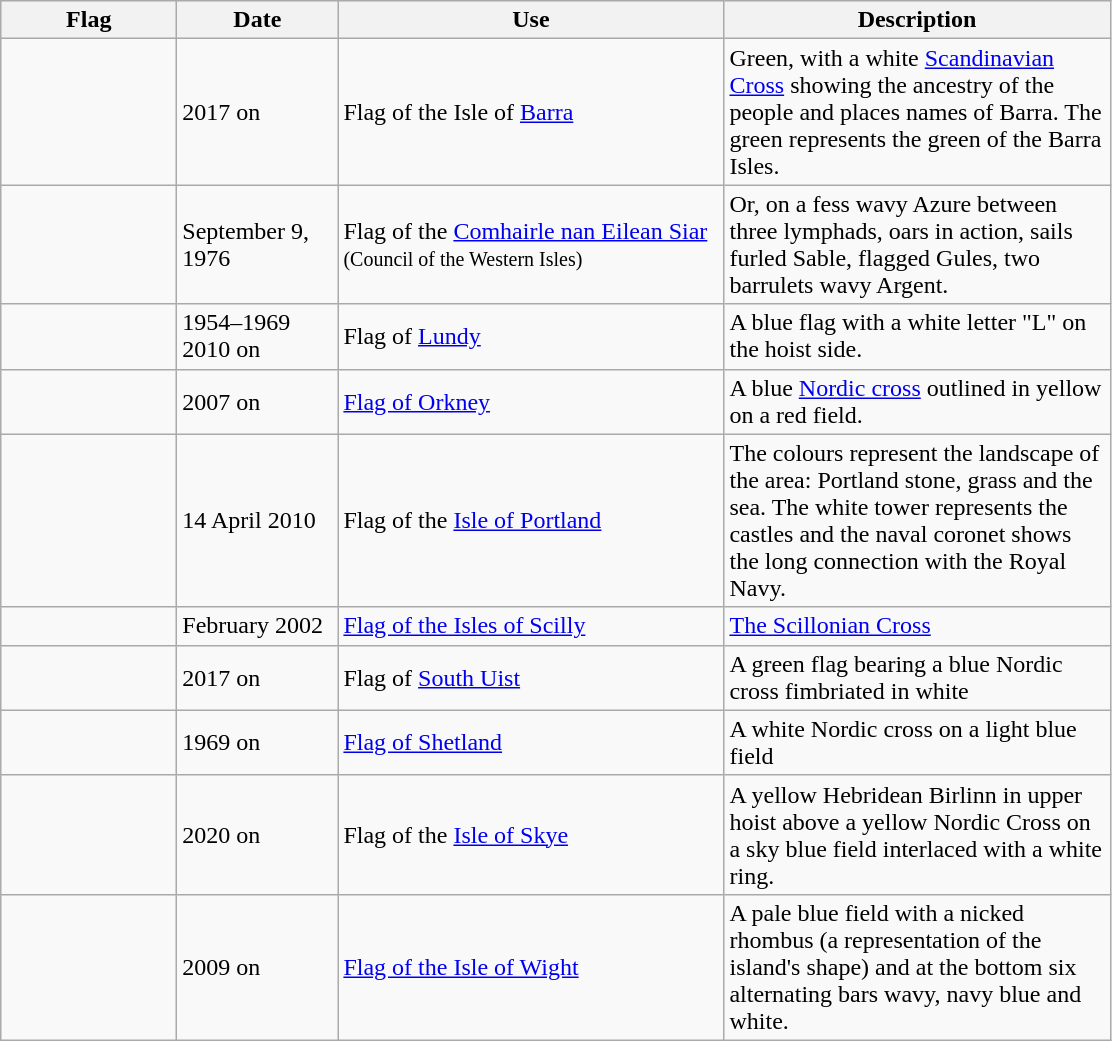<table class="wikitable">
<tr style="background:#efefef;">
<th style="width:110px;">Flag</th>
<th style="width:100px;">Date</th>
<th style="width:250px;">Use</th>
<th style="width:250px;">Description</th>
</tr>
<tr>
<td></td>
<td>2017 on</td>
<td>Flag of the Isle of <a href='#'>Barra</a></td>
<td>Green, with a white <a href='#'>Scandinavian Cross</a> showing the ancestry of the people and places names of Barra.  The green represents the green of the Barra Isles.</td>
</tr>
<tr>
<td></td>
<td>September 9, 1976</td>
<td>Flag of the <a href='#'>Comhairle nan Eilean Siar</a> <small>(Council of the Western Isles)</small></td>
<td>Or, on a fess wavy Azure between three lymphads, oars in action, sails furled Sable, flagged Gules, two barrulets wavy Argent.</td>
</tr>
<tr>
<td></td>
<td>1954–1969<br>2010 on</td>
<td>Flag of <a href='#'>Lundy</a></td>
<td>A blue flag with a white letter "L" on the hoist side.</td>
</tr>
<tr>
<td></td>
<td>2007 on</td>
<td><a href='#'>Flag of Orkney</a></td>
<td>A blue <a href='#'>Nordic cross</a> outlined in yellow on a red field.</td>
</tr>
<tr>
<td></td>
<td>14 April 2010</td>
<td>Flag of the <a href='#'>Isle of Portland</a> </td>
<td>The colours represent the landscape of the area: Portland stone, grass and the sea. The white tower represents the castles and the naval coronet shows the long connection with the Royal Navy.</td>
</tr>
<tr>
<td></td>
<td>February 2002</td>
<td><a href='#'>Flag of the Isles of Scilly</a></td>
<td><a href='#'>The Scillonian Cross</a></td>
</tr>
<tr>
<td></td>
<td>2017 on</td>
<td>Flag of <a href='#'>South Uist</a></td>
<td>A green flag bearing a blue Nordic cross fimbriated in white</td>
</tr>
<tr>
<td></td>
<td>1969 on</td>
<td><a href='#'>Flag of Shetland</a></td>
<td>A white Nordic cross on a light blue field</td>
</tr>
<tr>
<td></td>
<td>2020 on</td>
<td>Flag of the <a href='#'>Isle of Skye</a></td>
<td>A yellow Hebridean Birlinn in upper hoist above a yellow Nordic Cross on a sky blue field interlaced with a white ring.</td>
</tr>
<tr>
<td></td>
<td>2009 on</td>
<td><a href='#'>Flag of the Isle of Wight</a></td>
<td>A pale blue field with a nicked rhombus (a representation of the island's shape) and at the bottom six alternating bars wavy, navy blue and white.</td>
</tr>
</table>
